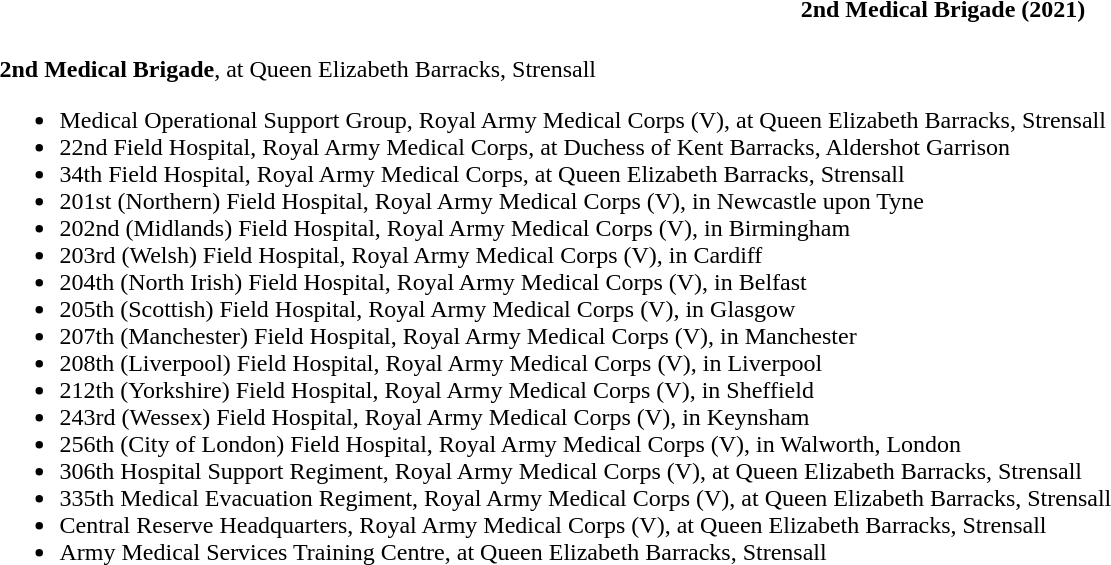<table class="toccolours collapsible collapsed" style="width:100%; background:transparent;">
<tr>
<th colspan=><strong>2nd Medical Brigade (2021)</strong></th>
</tr>
<tr>
<td colspan="2"><br><strong>2nd Medical Brigade</strong>, at Queen Elizabeth Barracks, Strensall<ul><li>Medical Operational Support Group, Royal Army Medical Corps (V), at Queen Elizabeth Barracks, Strensall</li><li>22nd Field Hospital, Royal Army Medical Corps, at Duchess of Kent Barracks, Aldershot Garrison</li><li>34th Field Hospital, Royal Army Medical Corps, at Queen Elizabeth Barracks, Strensall</li><li>201st (Northern) Field Hospital, Royal Army Medical Corps (V), in Newcastle upon Tyne</li><li>202nd (Midlands) Field Hospital, Royal Army Medical Corps (V), in Birmingham</li><li>203rd (Welsh) Field Hospital, Royal Army Medical Corps (V), in Cardiff</li><li>204th (North Irish) Field Hospital, Royal Army Medical Corps (V), in Belfast</li><li>205th (Scottish) Field Hospital, Royal Army Medical Corps (V), in Glasgow</li><li>207th (Manchester) Field Hospital, Royal Army Medical Corps (V), in Manchester</li><li>208th (Liverpool) Field Hospital, Royal Army Medical Corps (V), in Liverpool</li><li>212th (Yorkshire) Field Hospital, Royal Army Medical Corps (V), in Sheffield</li><li>243rd (Wessex) Field Hospital, Royal Army Medical Corps (V), in Keynsham</li><li>256th (City of London) Field Hospital, Royal Army Medical Corps (V), in Walworth, London</li><li>306th Hospital Support Regiment, Royal Army Medical Corps (V), at Queen Elizabeth Barracks, Strensall</li><li>335th Medical Evacuation Regiment, Royal Army Medical Corps (V), at Queen Elizabeth Barracks, Strensall</li><li>Central Reserve Headquarters, Royal Army Medical Corps (V), at Queen Elizabeth Barracks, Strensall</li><li>Army Medical Services Training Centre, at Queen Elizabeth Barracks, Strensall</li></ul></td>
</tr>
</table>
